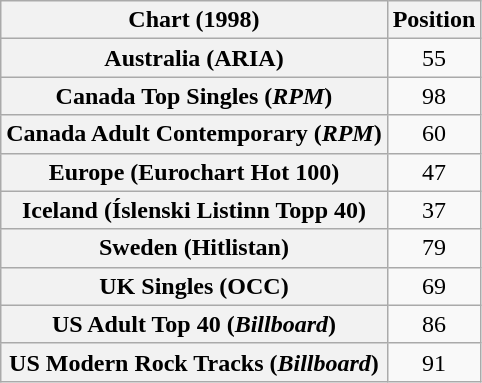<table class="wikitable sortable plainrowheaders" style="text-align:center">
<tr>
<th>Chart (1998)</th>
<th>Position</th>
</tr>
<tr>
<th scope="row">Australia (ARIA)</th>
<td>55</td>
</tr>
<tr>
<th scope="row">Canada Top Singles (<em>RPM</em>)</th>
<td>98</td>
</tr>
<tr>
<th scope="row">Canada Adult Contemporary (<em>RPM</em>)</th>
<td>60</td>
</tr>
<tr>
<th scope="row">Europe (Eurochart Hot 100)</th>
<td>47</td>
</tr>
<tr>
<th scope="row">Iceland (Íslenski Listinn Topp 40)</th>
<td>37</td>
</tr>
<tr>
<th scope="row">Sweden (Hitlistan)</th>
<td>79</td>
</tr>
<tr>
<th scope="row">UK Singles (OCC)</th>
<td>69</td>
</tr>
<tr>
<th scope="row">US Adult Top 40 (<em>Billboard</em>)</th>
<td>86</td>
</tr>
<tr>
<th scope="row">US Modern Rock Tracks (<em>Billboard</em>)</th>
<td>91</td>
</tr>
</table>
